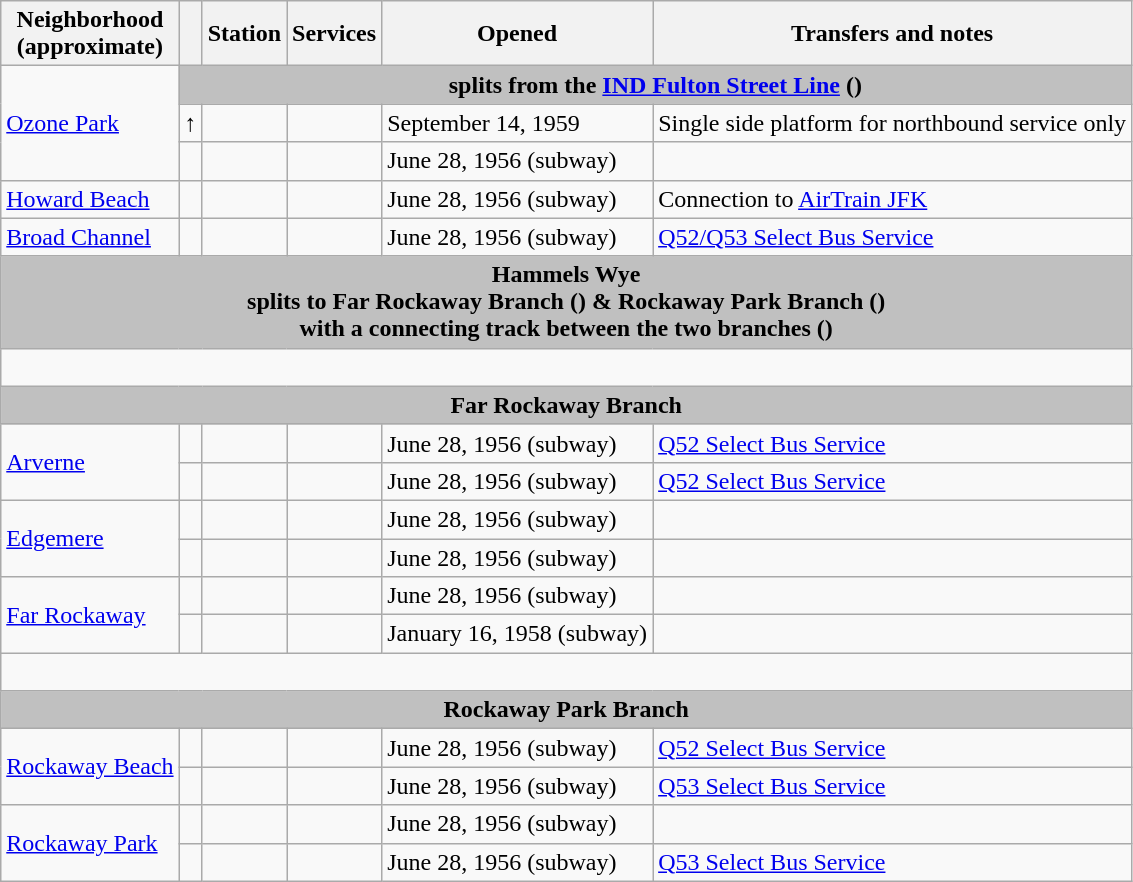<table class="wikitable">
<tr>
<th>Neighborhood <br> (approximate)</th>
<th></th>
<th>Station</th>
<th>Services</th>
<th>Opened</th>
<th>Transfers and notes</th>
</tr>
<tr>
<td rowspan=3><a href='#'>Ozone Park</a></td>
<th colspan=5 style="background-color: silver;">splits from the <a href='#'>IND Fulton Street Line</a> ()</th>
</tr>
<tr>
<td> ↑</td>
<td></td>
<td></td>
<td>September 14, 1959</td>
<td>Single side platform for northbound service only</td>
</tr>
<tr>
<td></td>
<td></td>
<td></td>
<td>June 28, 1956 (subway)</td>
<td></td>
</tr>
<tr>
<td rowspan=1><a href='#'>Howard Beach</a></td>
<td></td>
<td></td>
<td></td>
<td>June 28, 1956 (subway)</td>
<td>Connection to  <a href='#'>AirTrain JFK</a></td>
</tr>
<tr>
<td rowspan=1><a href='#'>Broad Channel</a></td>
<td></td>
<td></td>
<td></td>
<td>June 28, 1956 (subway)</td>
<td><a href='#'>Q52/Q53 Select Bus Service</a></td>
</tr>
<tr>
<th colspan=6 style="background-color: silver;">Hammels Wye<br>splits to Far Rockaway Branch () & Rockaway Park Branch ()<br>with a connecting track between the two branches ()</th>
</tr>
<tr>
<td colspan=6> </td>
</tr>
<tr>
<th colspan=6 style="background-color: silver;">Far Rockaway Branch</th>
</tr>
<tr>
<td rowspan=2><a href='#'>Arverne</a></td>
<td></td>
<td></td>
<td></td>
<td>June 28, 1956 (subway)</td>
<td><a href='#'>Q52 Select Bus Service</a></td>
</tr>
<tr>
<td></td>
<td></td>
<td></td>
<td>June 28, 1956 (subway)</td>
<td><a href='#'>Q52 Select Bus Service</a></td>
</tr>
<tr>
<td rowspan=2><a href='#'>Edgemere</a></td>
<td></td>
<td></td>
<td></td>
<td>June 28, 1956 (subway)</td>
<td></td>
</tr>
<tr>
<td></td>
<td></td>
<td></td>
<td>June 28, 1956 (subway)</td>
<td></td>
</tr>
<tr>
<td rowspan=2><a href='#'>Far Rockaway</a></td>
<td></td>
<td></td>
<td></td>
<td>June 28, 1956 (subway)</td>
<td></td>
</tr>
<tr>
<td></td>
<td></td>
<td></td>
<td nowrap>January 16, 1958 (subway)</td>
<td></td>
</tr>
<tr>
<td colspan=6> </td>
</tr>
<tr>
<th colspan=6 style="background-color: silver;">Rockaway Park Branch</th>
</tr>
<tr>
<td rowspan=2><a href='#'>Rockaway Beach</a></td>
<td></td>
<td></td>
<td></td>
<td>June 28, 1956 (subway)</td>
<td><a href='#'>Q52 Select Bus Service</a></td>
</tr>
<tr>
<td></td>
<td></td>
<td></td>
<td>June 28, 1956 (subway)</td>
<td><a href='#'>Q53 Select Bus Service</a></td>
</tr>
<tr>
<td rowspan=2><a href='#'>Rockaway Park</a></td>
<td></td>
<td></td>
<td></td>
<td>June 28, 1956 (subway)</td>
<td></td>
</tr>
<tr>
<td></td>
<td nowrap></td>
<td></td>
<td>June 28, 1956 (subway)</td>
<td><a href='#'>Q53 Select Bus Service</a></td>
</tr>
</table>
